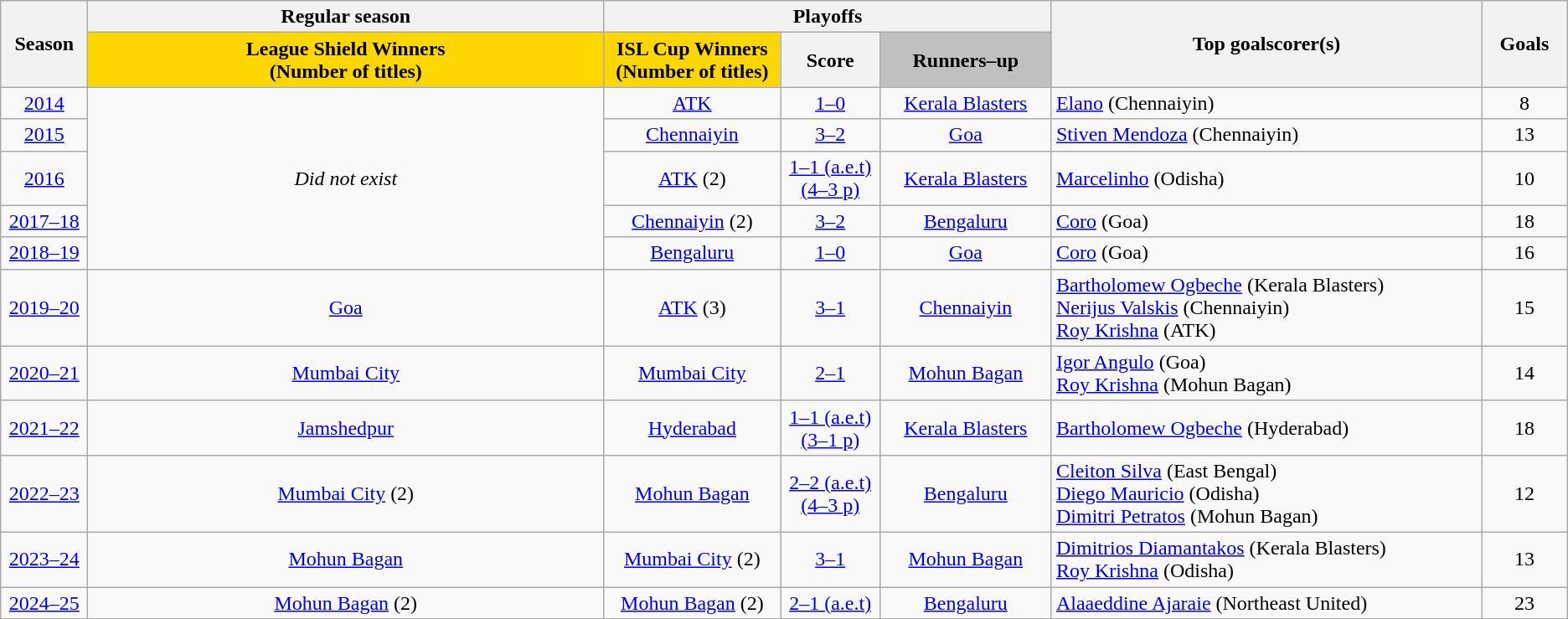<table class="wikitable" style="text-align:center; white-space:nowrap;">
<tr>
<th rowspan="2" style="width:5%;">Season</th>
<th colspan="1" style="width:30%;">Regular season</th>
<th colspan="3" style="width:25%;">Playoffs</th>
<th rowspan="2" style="width:25%;">Top goalscorer(s)</th>
<th rowspan="2" style="width:5%;">Goals</th>
</tr>
<tr>
<th style="background:gold; width:10%;">League Shield Winners<br>(Number of titles)</th>
<th style="background:gold; width:10%;">ISL Cup Winners<br>(Number of titles)</th>
<th style="width:5%;">Score</th>
<th style="background:silver; width:10%;">Runners–up</th>
</tr>
<tr>
<td><a href='#'>2014</a></td>
<td colspan=1 rowspan=5><em>Did not exist</em></td>
<td><a href='#'>ATK</a></td>
<td><a href='#'>1–0</a></td>
<td><a href='#'>Kerala Blasters</a></td>
<td align="left"> <a href='#'>Elano</a> (Chennaiyin)</td>
<td>8</td>
</tr>
<tr>
<td><a href='#'>2015</a></td>
<td><a href='#'>Chennaiyin</a></td>
<td><a href='#'>3–2</a></td>
<td><a href='#'>Goa</a></td>
<td align="left"> <a href='#'>Stiven Mendoza</a> (Chennaiyin)</td>
<td>13</td>
</tr>
<tr>
<td><a href='#'>2016</a></td>
<td><a href='#'>ATK</a> (2)</td>
<td><a href='#'>1–1 (a.e.t)<br>(4–3 p)</a></td>
<td><a href='#'>Kerala Blasters</a></td>
<td align="left"> <a href='#'>Marcelinho</a> (Odisha)</td>
<td>10</td>
</tr>
<tr>
<td><a href='#'>2017–18</a></td>
<td><a href='#'>Chennaiyin</a> (2)</td>
<td><a href='#'>3–2</a></td>
<td><a href='#'>Bengaluru</a></td>
<td align="left"> <a href='#'>Coro</a> (Goa)</td>
<td>18</td>
</tr>
<tr>
<td><a href='#'>2018–19</a></td>
<td><a href='#'>Bengaluru</a></td>
<td><a href='#'>1–0</a></td>
<td><a href='#'>Goa</a></td>
<td align="left"> <a href='#'>Coro</a> (Goa)</td>
<td>16</td>
</tr>
<tr>
<td><a href='#'>2019–20</a></td>
<td><a href='#'>Goa</a></td>
<td><a href='#'>ATK</a> (3)</td>
<td><a href='#'>3–1</a></td>
<td><a href='#'>Chennaiyin</a></td>
<td align="left"> <a href='#'>Bartholomew Ogbeche</a> (Kerala Blasters)<br> <a href='#'>Nerijus Valskis</a> (Chennaiyin)<br> <a href='#'>Roy Krishna</a> (ATK)</td>
<td>15</td>
</tr>
<tr>
<td><a href='#'>2020–21</a></td>
<td><a href='#'>Mumbai City</a></td>
<td><a href='#'>Mumbai City</a></td>
<td><a href='#'>2–1</a></td>
<td><a href='#'>Mohun Bagan</a></td>
<td align="left"> <a href='#'>Igor Angulo</a> (Goa)<br> <a href='#'>Roy Krishna</a> (Mohun Bagan)</td>
<td>14</td>
</tr>
<tr>
<td><a href='#'>2021–22</a></td>
<td><a href='#'>Jamshedpur</a></td>
<td><a href='#'>Hyderabad</a></td>
<td><a href='#'>1–1 (a.e.t)<br>(3–1 p)</a></td>
<td><a href='#'>Kerala Blasters</a></td>
<td align="left"> <a href='#'>Bartholomew Ogbeche</a> (Hyderabad)</td>
<td>18</td>
</tr>
<tr>
<td><a href='#'>2022–23</a></td>
<td><a href='#'>Mumbai City</a> (2)</td>
<td><a href='#'>Mohun Bagan</a></td>
<td><a href='#'>2–2 (a.e.t)<br>(4–3 p)</a></td>
<td><a href='#'>Bengaluru</a></td>
<td align="left"> <a href='#'>Cleiton Silva</a> (East Bengal)<br>  <a href='#'>Diego Mauricio</a> (Odisha)<br> <a href='#'>Dimitri Petratos</a> (Mohun Bagan)</td>
<td>12</td>
</tr>
<tr>
<td><a href='#'>2023–24</a></td>
<td><a href='#'>Mohun Bagan</a></td>
<td><a href='#'>Mumbai City</a> (2)</td>
<td><a href='#'>3–1</a></td>
<td><a href='#'>Mohun Bagan</a></td>
<td align="left"> <a href='#'>Dimitrios Diamantakos</a> (Kerala Blasters)<br>  <a href='#'>Roy Krishna</a> (Odisha)</td>
<td>13</td>
</tr>
<tr>
<td><a href='#'>2024–25</a></td>
<td><a href='#'>Mohun Bagan</a> (2)</td>
<td><a href='#'>Mohun Bagan</a> (2)</td>
<td><a href='#'>2–1 (a.e.t)</a></td>
<td><a href='#'>Bengaluru</a></td>
<td align="left"> <a href='#'>Alaaeddine Ajaraie</a> (Northeast United)</td>
<td>23</td>
</tr>
<tr>
</tr>
</table>
